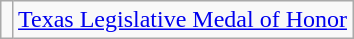<table class="wikitable" style="margin:1em auto; text-align:center;">
<tr>
<td></td>
<td><a href='#'>Texas Legislative Medal of Honor</a></td>
</tr>
</table>
